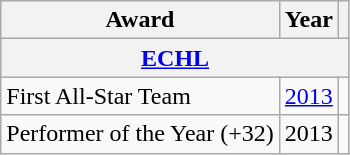<table class="wikitable">
<tr>
<th>Award</th>
<th>Year</th>
<th></th>
</tr>
<tr ALIGN="center" bgcolor="#e0e0e0">
<th colspan="3"><a href='#'>ECHL</a></th>
</tr>
<tr>
<td>First All-Star Team</td>
<td><a href='#'>2013</a></td>
<td></td>
</tr>
<tr>
<td>Performer of the Year (+32)</td>
<td>2013</td>
<td></td>
</tr>
</table>
